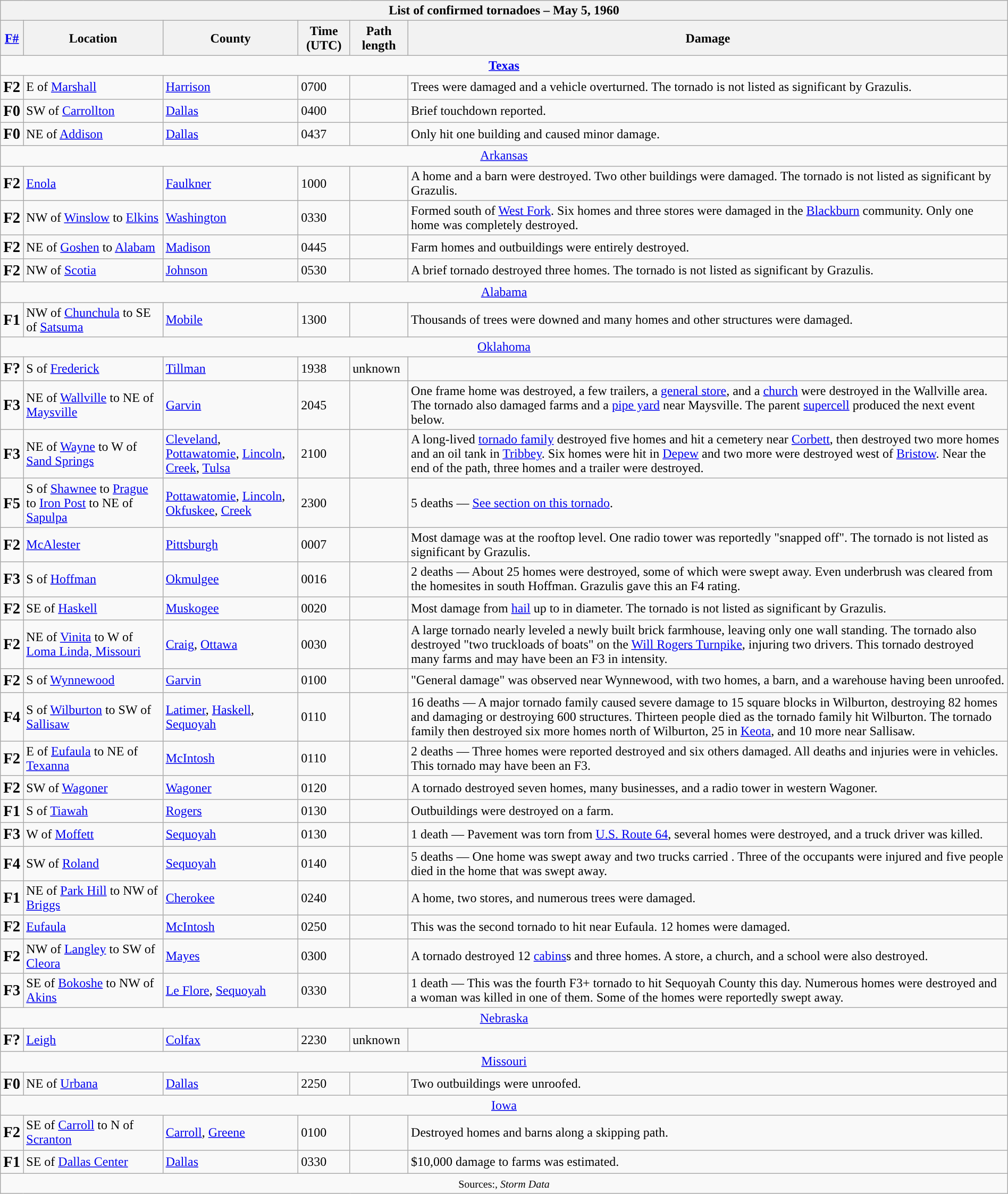<table class="wikitable toccolours collapsible" width="100%">
<tr>
<th colspan="6">List of confirmed tornadoes – May 5, 1960</th>
</tr>
<tr>
<th><a href='#'>F#</a></th>
<th>Location</th>
<th>County</th>
<th>Time (UTC)</th>
<th>Path length</th>
<th>Damage</th>
</tr>
<tr>
<td colspan="7" style="text-align:center;"><strong><a href='#'>Texas</a></strong></td>
</tr>
<tr>
<td><big><strong>F2</strong></big></td>
<td>E of <a href='#'>Marshall</a></td>
<td><a href='#'>Harrison</a></td>
<td>0700</td>
<td></td>
<td>Trees were damaged and a vehicle overturned.  The tornado is not listed as significant by Grazulis.</td>
</tr>
<tr>
<td><big><strong>F0</strong></big></td>
<td>SW of <a href='#'>Carrollton</a></td>
<td><a href='#'>Dallas</a></td>
<td>0400</td>
<td></td>
<td>Brief touchdown reported.</td>
</tr>
<tr>
<td><big><strong>F0</strong></big></td>
<td>NE of <a href='#'>Addison</a></td>
<td><a href='#'>Dallas</a></td>
<td>0437</td>
<td></td>
<td>Only hit one building and caused minor damage.</td>
</tr>
<tr>
<td colspan="7" style="text-align:center;"><a href='#'>Arkansas</a></td>
</tr>
<tr>
<td><big><strong>F2</strong></big></td>
<td><a href='#'>Enola</a></td>
<td><a href='#'>Faulkner</a></td>
<td>1000</td>
<td></td>
<td>A home and a barn were destroyed. Two other buildings were damaged.  The tornado is not listed as significant by Grazulis.</td>
</tr>
<tr>
<td><big><strong>F2</strong></big></td>
<td>NW of <a href='#'>Winslow</a> to <a href='#'>Elkins</a></td>
<td><a href='#'>Washington</a></td>
<td>0330</td>
<td></td>
<td>Formed south of <a href='#'>West Fork</a>.  Six homes and three stores were damaged in the <a href='#'>Blackburn</a> community. Only one home was completely destroyed.</td>
</tr>
<tr>
<td><big><strong>F2</strong></big></td>
<td>NE of <a href='#'>Goshen</a> to <a href='#'>Alabam</a></td>
<td><a href='#'>Madison</a></td>
<td>0445</td>
<td></td>
<td>Farm homes and outbuildings were entirely destroyed.</td>
</tr>
<tr>
<td><big><strong>F2</strong></big></td>
<td>NW of <a href='#'>Scotia</a></td>
<td><a href='#'>Johnson</a></td>
<td>0530</td>
<td></td>
<td>A brief tornado destroyed three homes.  The tornado is not listed as significant by Grazulis.</td>
</tr>
<tr>
<td colspan="7" style="text-align:center;"><a href='#'>Alabama</a></td>
</tr>
<tr>
<td><big><strong>F1</strong></big></td>
<td>NW of <a href='#'>Chunchula</a> to SE of <a href='#'>Satsuma</a></td>
<td><a href='#'>Mobile</a></td>
<td>1300</td>
<td></td>
<td>Thousands of trees were downed and many homes and other structures were damaged.</td>
</tr>
<tr>
<td colspan="7" style="text-align:center;"><a href='#'>Oklahoma</a></td>
</tr>
<tr>
<td><big><strong>F?</strong></big></td>
<td>S of <a href='#'>Frederick</a></td>
<td><a href='#'>Tillman</a></td>
<td>1938</td>
<td>unknown</td>
<td></td>
</tr>
<tr>
<td><big><strong>F3</strong></big></td>
<td>NE of <a href='#'>Wallville</a> to NE of <a href='#'>Maysville</a></td>
<td><a href='#'>Garvin</a></td>
<td>2045</td>
<td></td>
<td>One frame home was destroyed, a few trailers, a <a href='#'>general store</a>, and a <a href='#'>church</a> were destroyed in the Wallville area. The tornado also damaged farms and a <a href='#'>pipe yard</a> near Maysville. The parent <a href='#'>supercell</a> produced the next event below.</td>
</tr>
<tr>
<td><big><strong>F3</strong></big></td>
<td>NE of <a href='#'>Wayne</a> to W of <a href='#'>Sand Springs</a></td>
<td><a href='#'>Cleveland</a>, <a href='#'>Pottawatomie</a>, <a href='#'>Lincoln</a>, <a href='#'>Creek</a>, <a href='#'>Tulsa</a></td>
<td>2100</td>
<td></td>
<td>A long-lived <a href='#'>tornado family</a> destroyed five homes and hit a cemetery  near <a href='#'>Corbett</a>, then destroyed two more homes and an oil tank in <a href='#'>Tribbey</a>.  Six homes were hit in <a href='#'>Depew</a> and two more were destroyed west of <a href='#'>Bristow</a>. Near the end of the path, three homes and a trailer were destroyed.</td>
</tr>
<tr>
<td><big><strong>F5</strong></big></td>
<td>S of <a href='#'>Shawnee</a> to <a href='#'>Prague</a> to <a href='#'>Iron Post</a> to NE of <a href='#'>Sapulpa</a></td>
<td><a href='#'>Pottawatomie</a>, <a href='#'>Lincoln</a>, <a href='#'>Okfuskee</a>, <a href='#'>Creek</a></td>
<td>2300</td>
<td></td>
<td>5 deaths — <a href='#'>See section on this tornado</a>.</td>
</tr>
<tr>
<td><big><strong>F2</strong></big></td>
<td><a href='#'>McAlester</a></td>
<td><a href='#'>Pittsburgh</a></td>
<td>0007</td>
<td></td>
<td>Most damage was at the rooftop level. One  radio tower was reportedly "snapped off". The tornado is not listed as significant by Grazulis.</td>
</tr>
<tr>
<td><big><strong>F3</strong></big></td>
<td>S of <a href='#'>Hoffman</a></td>
<td><a href='#'>Okmulgee</a></td>
<td>0016</td>
<td></td>
<td>2 deaths — About 25 homes were destroyed, some of which were swept away. Even underbrush was cleared from the homesites in south Hoffman. Grazulis gave this an F4 rating.</td>
</tr>
<tr>
<td><big><strong>F2</strong></big></td>
<td>SE of <a href='#'>Haskell</a></td>
<td><a href='#'>Muskogee</a></td>
<td>0020</td>
<td></td>
<td>Most damage from <a href='#'>hail</a> up to  in diameter. The tornado is not listed as significant by Grazulis.</td>
</tr>
<tr>
<td><big><strong>F2</strong></big></td>
<td>NE of <a href='#'>Vinita</a> to W of <a href='#'>Loma Linda, Missouri</a></td>
<td><a href='#'>Craig</a>, <a href='#'>Ottawa</a></td>
<td>0030</td>
<td></td>
<td>A large tornado nearly leveled a newly built brick farmhouse, leaving only one wall standing. The tornado also destroyed "two truckloads of boats" on the <a href='#'>Will Rogers Turnpike</a>, injuring two drivers. This tornado destroyed many farms  and may have been an F3 in intensity.</td>
</tr>
<tr>
<td><big><strong>F2</strong></big></td>
<td>S of <a href='#'>Wynnewood</a></td>
<td><a href='#'>Garvin</a></td>
<td>0100</td>
<td></td>
<td>"General damage" was observed near Wynnewood, with two homes, a barn, and a warehouse having been unroofed.</td>
</tr>
<tr>
<td><big><strong>F4</strong></big></td>
<td>S of <a href='#'>Wilburton</a> to SW of <a href='#'>Sallisaw</a></td>
<td><a href='#'>Latimer</a>, <a href='#'>Haskell</a>, <a href='#'>Sequoyah</a></td>
<td>0110</td>
<td></td>
<td>16 deaths — A major tornado family caused severe damage to 15 square blocks in Wilburton, destroying 82 homes and damaging or destroying 600 structures. Thirteen people died as the tornado family hit Wilburton. The tornado family then destroyed six more homes north of Wilburton, 25 in <a href='#'>Keota</a>, and 10 more near Sallisaw.</td>
</tr>
<tr>
<td><big><strong>F2</strong></big></td>
<td>E of <a href='#'>Eufaula</a> to NE of <a href='#'>Texanna</a></td>
<td><a href='#'>McIntosh</a></td>
<td>0110</td>
<td></td>
<td>2 deaths — Three homes were reported destroyed and six others damaged. All deaths and injuries were in vehicles. This tornado may have been an F3.</td>
</tr>
<tr>
<td><big><strong>F2</strong></big></td>
<td>SW of <a href='#'>Wagoner</a></td>
<td><a href='#'>Wagoner</a></td>
<td>0120</td>
<td></td>
<td>A tornado destroyed seven homes, many businesses, and a radio tower in western Wagoner.</td>
</tr>
<tr>
<td><big><strong>F1</strong></big></td>
<td>S of <a href='#'>Tiawah</a></td>
<td><a href='#'>Rogers</a></td>
<td>0130</td>
<td></td>
<td>Outbuildings were destroyed on a farm.</td>
</tr>
<tr>
<td><big><strong>F3</strong></big></td>
<td>W of <a href='#'>Moffett</a></td>
<td><a href='#'>Sequoyah</a></td>
<td>0130</td>
<td></td>
<td>1 death — Pavement was torn from <a href='#'>U.S. Route 64</a>, several homes were destroyed, and a truck driver was killed.</td>
</tr>
<tr>
<td><big><strong>F4</strong></big></td>
<td>SW of <a href='#'>Roland</a></td>
<td><a href='#'>Sequoyah</a></td>
<td>0140</td>
<td></td>
<td>5 deaths — One home was swept away and two trucks carried . Three of the occupants were injured and five people died in the home that was swept away.</td>
</tr>
<tr>
<td><big><strong>F1</strong></big></td>
<td>NE of <a href='#'>Park Hill</a> to NW of <a href='#'>Briggs</a></td>
<td><a href='#'>Cherokee</a></td>
<td>0240</td>
<td></td>
<td>A home, two stores, and numerous trees were damaged.</td>
</tr>
<tr>
<td><big><strong>F2</strong></big></td>
<td><a href='#'>Eufaula</a></td>
<td><a href='#'>McIntosh</a></td>
<td>0250</td>
<td></td>
<td>This was the second tornado to hit near Eufaula. 12 homes were damaged.</td>
</tr>
<tr>
<td><big><strong>F2</strong></big></td>
<td>NW of <a href='#'>Langley</a> to SW of <a href='#'>Cleora</a></td>
<td><a href='#'>Mayes</a></td>
<td>0300</td>
<td></td>
<td>A tornado destroyed 12 <a href='#'>cabins</a>s and three homes. A store, a church, and a school were also destroyed.</td>
</tr>
<tr>
<td><big><strong>F3</strong></big></td>
<td>SE of <a href='#'>Bokoshe</a> to NW of <a href='#'>Akins</a></td>
<td><a href='#'>Le Flore</a>, <a href='#'>Sequoyah</a></td>
<td>0330</td>
<td></td>
<td>1 death — This was the fourth F3+ tornado to hit Sequoyah County this day. Numerous homes were destroyed and a woman was killed in one of them. Some of the homes were reportedly swept away.</td>
</tr>
<tr>
<td colspan="7" style="text-align:center;"><a href='#'>Nebraska</a></td>
</tr>
<tr>
<td><big><strong>F?</strong></big></td>
<td><a href='#'>Leigh</a></td>
<td><a href='#'>Colfax</a></td>
<td>2230</td>
<td>unknown</td>
<td></td>
</tr>
<tr>
<td colspan="7" style="text-align:center;"><a href='#'>Missouri</a></td>
</tr>
<tr>
<td><big><strong>F0</strong></big></td>
<td>NE of <a href='#'>Urbana</a></td>
<td><a href='#'>Dallas</a></td>
<td>2250</td>
<td></td>
<td>Two outbuildings were unroofed.</td>
</tr>
<tr>
<td colspan="7" style="text-align:center;"><a href='#'>Iowa</a></td>
</tr>
<tr>
<td><big><strong>F2</strong></big></td>
<td>SE of <a href='#'>Carroll</a> to N of <a href='#'>Scranton</a></td>
<td><a href='#'>Carroll</a>, <a href='#'>Greene</a></td>
<td>0100</td>
<td></td>
<td>Destroyed homes and barns along a skipping path.</td>
</tr>
<tr>
<td><big><strong>F1</strong></big></td>
<td>SE of <a href='#'>Dallas Center</a></td>
<td><a href='#'>Dallas</a></td>
<td>0330</td>
<td></td>
<td>$10,000 damage to farms was estimated.</td>
</tr>
<tr>
<td colspan="7" style="text-align:center;"><small>Sources:, <em>Storm Data</em></small></td>
</tr>
</table>
